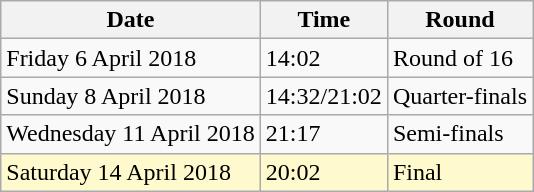<table class="wikitable">
<tr>
<th>Date</th>
<th>Time</th>
<th>Round</th>
</tr>
<tr>
<td>Friday 6 April 2018</td>
<td>14:02</td>
<td>Round of 16</td>
</tr>
<tr>
<td>Sunday 8 April 2018</td>
<td>14:32/21:02</td>
<td>Quarter-finals</td>
</tr>
<tr>
<td>Wednesday 11 April 2018</td>
<td>21:17</td>
<td>Semi-finals</td>
</tr>
<tr>
<td style=background:lemonchiffon>Saturday 14 April 2018</td>
<td style=background:lemonchiffon>20:02</td>
<td style=background:lemonchiffon>Final</td>
</tr>
</table>
